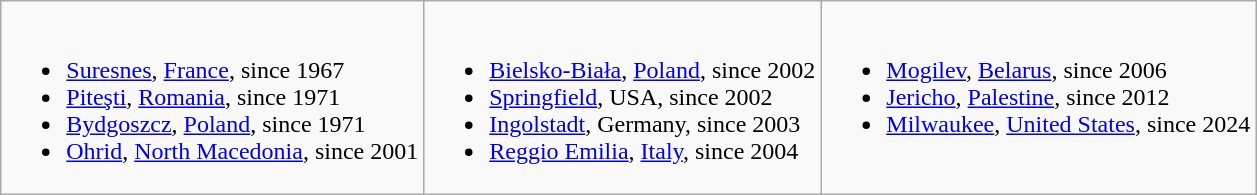<table class="wikitable">
<tr valign="top">
<td><br><ul><li><a href='#'>Suresnes</a>, <a href='#'>France</a>, since 1967</li><li><a href='#'>Piteşti</a>, <a href='#'>Romania</a>, since 1971</li><li><a href='#'>Bydgoszcz</a>, <a href='#'>Poland</a>, since 1971</li><li><a href='#'>Ohrid</a>, <a href='#'>North Macedonia</a>, since 2001</li></ul></td>
<td><br><ul><li><a href='#'>Bielsko-Biała</a>, <a href='#'>Poland</a>, since 2002</li><li><a href='#'>Springfield</a>, USA, since 2002</li><li><a href='#'>Ingolstadt</a>, Germany, since 2003</li><li><a href='#'>Reggio Emilia</a>, <a href='#'>Italy</a>, since 2004</li></ul></td>
<td><br><ul><li><a href='#'>Mogilev</a>, <a href='#'>Belarus</a>, since 2006</li><li><a href='#'>Jericho</a>, <a href='#'>Palestine</a>, since 2012</li><li><a href='#'>Milwaukee</a>, <a href='#'>United States</a>, since 2024</li></ul></td>
</tr>
</table>
